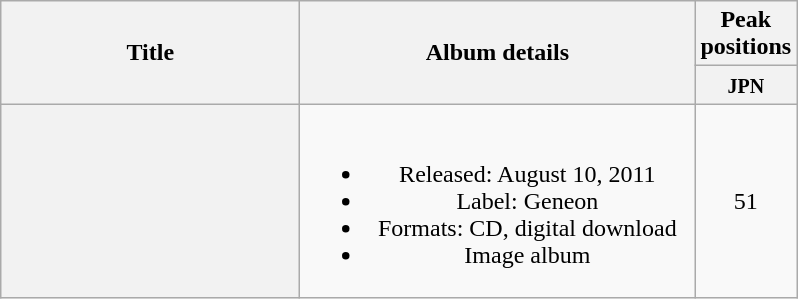<table class="wikitable plainrowheaders" style="text-align:center;">
<tr>
<th style="width:12em;" rowspan="2">Title</th>
<th style="width:16em;" rowspan="2">Album details</th>
<th>Peak positions</th>
</tr>
<tr>
<th style="width:2.5em;"><small>JPN</small><br></th>
</tr>
<tr>
<th scope="row"></th>
<td><br><ul><li>Released: August 10, 2011 </li><li>Label: Geneon</li><li>Formats: CD, digital download</li><li>Image album</li></ul></td>
<td>51</td>
</tr>
</table>
